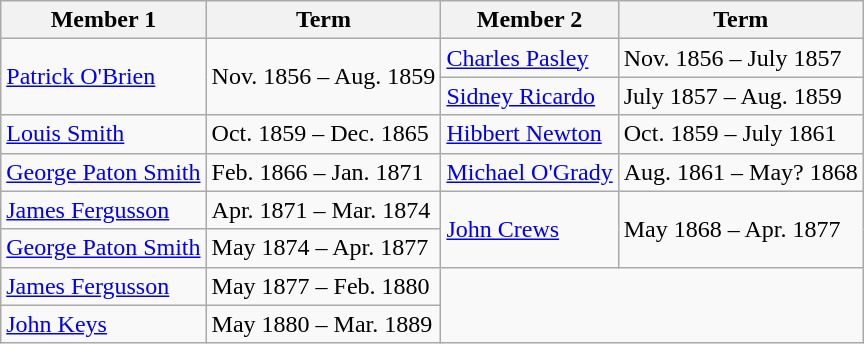<table class="wikitable">
<tr>
<th>Member 1</th>
<th>Term</th>
<th>Member 2</th>
<th>Term</th>
</tr>
<tr>
<td rowspan = "2"><a href='#'>Patrick O'Brien</a></td>
<td rowspan = "2">Nov. 1856 –  Aug. 1859</td>
<td><a href='#'>Charles Pasley</a></td>
<td>Nov. 1856 –  July 1857</td>
</tr>
<tr>
<td><a href='#'>Sidney Ricardo</a></td>
<td>July 1857 – Aug. 1859</td>
</tr>
<tr>
<td><a href='#'>Louis Smith</a></td>
<td>Oct. 1859 – Dec. 1865</td>
<td><a href='#'>Hibbert Newton</a></td>
<td>Oct. 1859 –  July 1861</td>
</tr>
<tr>
<td><a href='#'>George Paton Smith</a></td>
<td>Feb. 1866 – Jan. 1871</td>
<td><a href='#'>Michael O'Grady</a></td>
<td>Aug. 1861 – May? 1868</td>
</tr>
<tr>
<td><a href='#'>James Fergusson</a></td>
<td>Apr. 1871 – Mar. 1874</td>
<td rowspan = "2"><a href='#'>John Crews</a></td>
<td rowspan = "2">May 1868 – Apr. 1877</td>
</tr>
<tr>
<td><a href='#'>George Paton Smith</a></td>
<td>May 1874 – Apr. 1877</td>
</tr>
<tr>
<td><a href='#'>James Fergusson</a></td>
<td>May 1877 – Feb. 1880</td>
</tr>
<tr>
<td><a href='#'>John Keys</a></td>
<td>May 1880 – Mar. 1889</td>
</tr>
</table>
